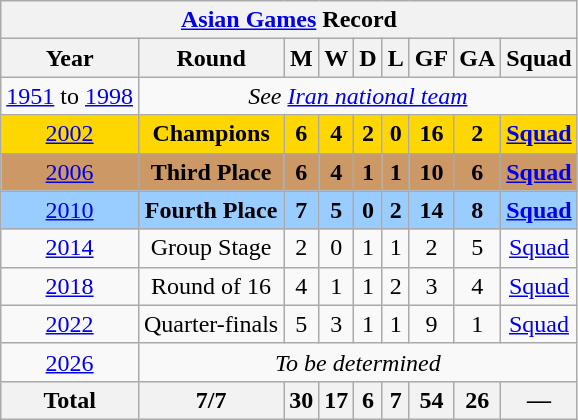<table class="wikitable" style="text-align: center;">
<tr>
<th colspan=9><a href='#'>Asian Games</a> Record</th>
</tr>
<tr>
<th>Year</th>
<th>Round</th>
<th>M</th>
<th>W</th>
<th>D</th>
<th>L</th>
<th>GF</th>
<th>GA</th>
<th>Squad</th>
</tr>
<tr>
<td><a href='#'>1951</a> to <a href='#'>1998</a></td>
<td colspan=8><em>See <a href='#'>Iran national team</a></em></td>
</tr>
<tr bgcolor=gold>
<td> <a href='#'>2002</a></td>
<td><strong>Champions</strong></td>
<td><strong>6</strong></td>
<td><strong>4</strong></td>
<td><strong>2</strong></td>
<td><strong>0</strong></td>
<td><strong>16</strong></td>
<td><strong>2</strong></td>
<td><strong><a href='#'>Squad</a></strong></td>
</tr>
<tr bgcolor=#C96>
<td> <a href='#'>2006</a></td>
<td><strong>Third Place</strong></td>
<td><strong>6</strong></td>
<td><strong>4</strong></td>
<td><strong>1</strong></td>
<td><strong>1</strong></td>
<td><strong>10</strong></td>
<td><strong>6</strong></td>
<td><strong><a href='#'>Squad</a></strong></td>
</tr>
<tr bgcolor=#9acdff>
<td> <a href='#'>2010</a></td>
<td><strong>Fourth Place</strong></td>
<td><strong>7</strong></td>
<td><strong>5</strong></td>
<td><strong>0</strong></td>
<td><strong>2</strong></td>
<td><strong>14</strong></td>
<td><strong>8</strong></td>
<td><strong><a href='#'>Squad</a></strong></td>
</tr>
<tr>
<td> <a href='#'>2014</a></td>
<td>Group Stage</td>
<td>2</td>
<td>0</td>
<td>1</td>
<td>1</td>
<td>2</td>
<td>5</td>
<td><a href='#'>Squad</a></td>
</tr>
<tr>
<td> <a href='#'>2018</a></td>
<td>Round of 16</td>
<td>4</td>
<td>1</td>
<td>1</td>
<td>2</td>
<td>3</td>
<td>4</td>
<td><a href='#'>Squad</a></td>
</tr>
<tr>
<td> <a href='#'>2022</a></td>
<td>Quarter-finals</td>
<td>5</td>
<td>3</td>
<td>1</td>
<td>1</td>
<td>9</td>
<td>1</td>
<td><a href='#'>Squad</a></td>
</tr>
<tr>
<td> <a href='#'>2026</a></td>
<td colspan=8><em>To be determined</em></td>
</tr>
<tr>
<th><strong>Total</strong></th>
<th><strong>7/7</strong></th>
<th><strong>30</strong></th>
<th><strong>17</strong></th>
<th><strong>6</strong></th>
<th><strong>7</strong></th>
<th><strong>54</strong></th>
<th><strong>26</strong></th>
<th>—</th>
</tr>
</table>
